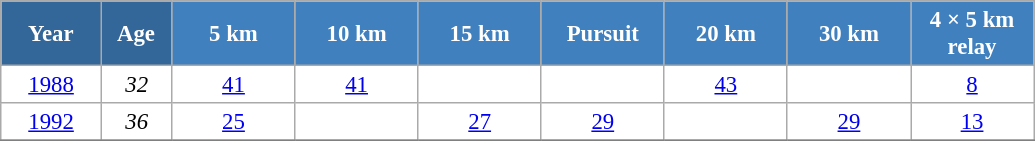<table class="wikitable" style="font-size:95%; text-align:center; border:grey solid 1px; border-collapse:collapse; background:#ffffff;">
<tr>
<th style="background-color:#369; color:white; width:60px;"> Year </th>
<th style="background-color:#369; color:white; width:40px;"> Age </th>
<th style="background-color:#4180be; color:white; width:75px;"> 5 km </th>
<th style="background-color:#4180be; color:white; width:75px;"> 10 km </th>
<th style="background-color:#4180be; color:white; width:75px;"> 15 km </th>
<th style="background-color:#4180be; color:white; width:75px;"> Pursuit </th>
<th style="background-color:#4180be; color:white; width:75px;"> 20 km </th>
<th style="background-color:#4180be; color:white; width:75px;"> 30 km </th>
<th style="background-color:#4180be; color:white; width:75px;"> 4 × 5 km <br> relay </th>
</tr>
<tr>
<td><a href='#'>1988</a></td>
<td><em>32</em></td>
<td><a href='#'>41</a></td>
<td><a href='#'>41</a></td>
<td></td>
<td></td>
<td><a href='#'>43</a></td>
<td></td>
<td><a href='#'>8</a></td>
</tr>
<tr>
<td><a href='#'>1992</a></td>
<td><em>36</em></td>
<td><a href='#'>25</a></td>
<td></td>
<td><a href='#'>27</a></td>
<td><a href='#'>29</a></td>
<td></td>
<td><a href='#'>29</a></td>
<td><a href='#'>13</a></td>
</tr>
<tr>
</tr>
</table>
